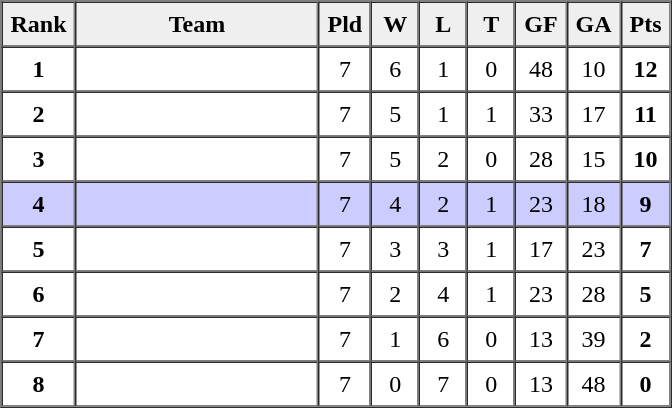<table border=1 cellpadding=5 cellspacing=0>
<tr>
<th bgcolor="#efefef" width="20">Rank</th>
<th bgcolor="#efefef" width="150">Team</th>
<th bgcolor="#efefef" width="20">Pld</th>
<th bgcolor="#efefef" width="20">W</th>
<th bgcolor="#efefef" width="20">L</th>
<th bgcolor="#efefef" width="20">T</th>
<th bgcolor="#efefef" width="20">GF</th>
<th bgcolor="#efefef" width="20">GA</th>
<th bgcolor="#efefef" width="20">Pts</th>
</tr>
<tr align=center>
<td><strong>1</strong></td>
<td align=left></td>
<td>7</td>
<td>6</td>
<td>1</td>
<td>0</td>
<td>48</td>
<td>10</td>
<td><strong>12</strong></td>
</tr>
<tr align=center>
<td><strong>2</strong></td>
<td align=left></td>
<td>7</td>
<td>5</td>
<td>1</td>
<td>1</td>
<td>33</td>
<td>17</td>
<td><strong>11</strong></td>
</tr>
<tr align=center>
<td><strong>3</strong></td>
<td align=left></td>
<td>7</td>
<td>5</td>
<td>2</td>
<td>0</td>
<td>28</td>
<td>15</td>
<td><strong>10</strong></td>
</tr>
<tr align=center bgcolor="ccccff">
<td><strong>4</strong></td>
<td align=left></td>
<td>7</td>
<td>4</td>
<td>2</td>
<td>1</td>
<td>23</td>
<td>18</td>
<td><strong>9</strong></td>
</tr>
<tr align=center>
<td><strong>5</strong></td>
<td align=left></td>
<td>7</td>
<td>3</td>
<td>3</td>
<td>1</td>
<td>17</td>
<td>23</td>
<td><strong>7</strong></td>
</tr>
<tr align=center>
<td><strong>6</strong></td>
<td align=left></td>
<td>7</td>
<td>2</td>
<td>4</td>
<td>1</td>
<td>23</td>
<td>28</td>
<td><strong>5</strong></td>
</tr>
<tr align=center>
<td><strong>7</strong></td>
<td align=left></td>
<td>7</td>
<td>1</td>
<td>6</td>
<td>0</td>
<td>13</td>
<td>39</td>
<td><strong>2</strong></td>
</tr>
<tr align=center>
<td><strong>8</strong></td>
<td align=left></td>
<td>7</td>
<td>0</td>
<td>7</td>
<td>0</td>
<td>13</td>
<td>48</td>
<td><strong>0</strong></td>
</tr>
</table>
